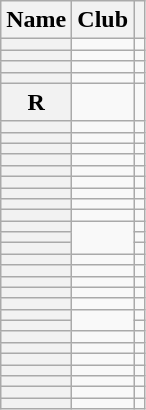<table class="wikitable sortable plainrowheaders" style="text-align:center;">
<tr>
<th scope="col">Name</th>
<th scope="col">Club</th>
<th class="unsortable"></th>
</tr>
<tr>
<th scope="row"></th>
<td></td>
<td></td>
</tr>
<tr>
<th scope="row"></th>
<td></td>
<td></td>
</tr>
<tr>
<th scope="row"></th>
<td></td>
<td></td>
</tr>
<tr>
<th scope="row"></th>
<td></td>
<td></td>
</tr>
<tr>
<th scope="row"> <span><strong>R</strong></span></th>
<td></td>
<td></td>
</tr>
<tr>
<th scope="row"></th>
<td></td>
<td></td>
</tr>
<tr>
<th scope="row"></th>
<td></td>
<td></td>
</tr>
<tr>
<th scope="row"></th>
<td></td>
<td></td>
</tr>
<tr>
<th scope="row"></th>
<td></td>
<td></td>
</tr>
<tr>
<th scope="row"></th>
<td></td>
<td></td>
</tr>
<tr>
<th scope="row"></th>
<td></td>
<td></td>
</tr>
<tr>
<th scope="row"></th>
<td></td>
<td></td>
</tr>
<tr>
<th scope="row"></th>
<td></td>
<td></td>
</tr>
<tr>
<th scope="row"></th>
<td></td>
<td></td>
</tr>
<tr>
<th scope="row"></th>
<td rowspan=3></td>
<td></td>
</tr>
<tr>
<th scope="row"></th>
<td></td>
</tr>
<tr>
<th scope="row"></th>
<td></td>
</tr>
<tr>
<th scope="row"></th>
<td></td>
<td></td>
</tr>
<tr>
<th scope="row"></th>
<td></td>
<td></td>
</tr>
<tr>
<th scope="row"></th>
<td></td>
<td></td>
</tr>
<tr>
<th scope="row"></th>
<td></td>
<td></td>
</tr>
<tr>
<th scope="row"></th>
<td></td>
<td></td>
</tr>
<tr>
<th scope="row"></th>
<td rowspan=2></td>
<td></td>
</tr>
<tr>
<th scope="row"></th>
<td></td>
</tr>
<tr>
<th scope="row"></th>
<td></td>
<td></td>
</tr>
<tr>
<th scope="row"></th>
<td></td>
<td></td>
</tr>
<tr>
<th scope="row"></th>
<td></td>
<td></td>
</tr>
<tr>
<th scope="row"></th>
<td></td>
<td></td>
</tr>
<tr>
<th scope="row"></th>
<td></td>
<td></td>
</tr>
<tr>
<th scope="row"></th>
<td></td>
<td></td>
</tr>
<tr>
<th scope="row"></th>
<td></td>
<td></td>
</tr>
</table>
